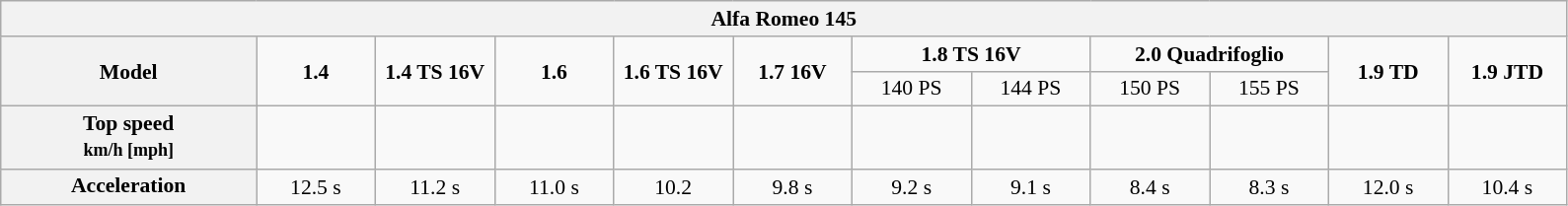<table class="wikitable" style="text-align:center; font-size:90%;">
<tr>
<th colspan=12>Alfa Romeo 145</th>
</tr>
<tr>
<th rowspan="2" style="width:15%;">Model</th>
<td rowspan="2" style="width:7%;"><strong>1.4</strong></td>
<td rowspan="2" style="width:7%;"><strong>1.4 TS 16V</strong></td>
<td rowspan="2" style="width:7%;"><strong>1.6</strong></td>
<td rowspan="2" style="width:7%;"><strong>1.6 TS 16V</strong></td>
<td rowspan="2" style="width:7%;"><strong>1.7 16V</strong></td>
<td colspan=2><strong>1.8 TS 16V</strong></td>
<td colspan=2><strong>2.0 Quadrifoglio</strong></td>
<td rowspan="2" style="width:7%;"><strong>1.9 TD</strong></td>
<td rowspan="2" style="width:7%;"><strong>1.9 JTD</strong></td>
</tr>
<tr>
<td width=7%>140 PS</td>
<td width=7%>144 PS</td>
<td width=7%>150 PS</td>
<td width=7%>155 PS</td>
</tr>
<tr>
<th style="line-height:1.2em;">Top speed<br><small>km/h [mph]</small></th>
<td></td>
<td></td>
<td></td>
<td></td>
<td></td>
<td></td>
<td></td>
<td></td>
<td></td>
<td></td>
<td></td>
</tr>
<tr>
<th style="line-height:1.2em;">Acceleration<br><small> </small></th>
<td>12.5 s</td>
<td>11.2 s</td>
<td>11.0 s</td>
<td>10.2</td>
<td>9.8 s</td>
<td>9.2 s</td>
<td>9.1 s</td>
<td>8.4 s</td>
<td>8.3 s</td>
<td>12.0 s</td>
<td>10.4 s</td>
</tr>
</table>
